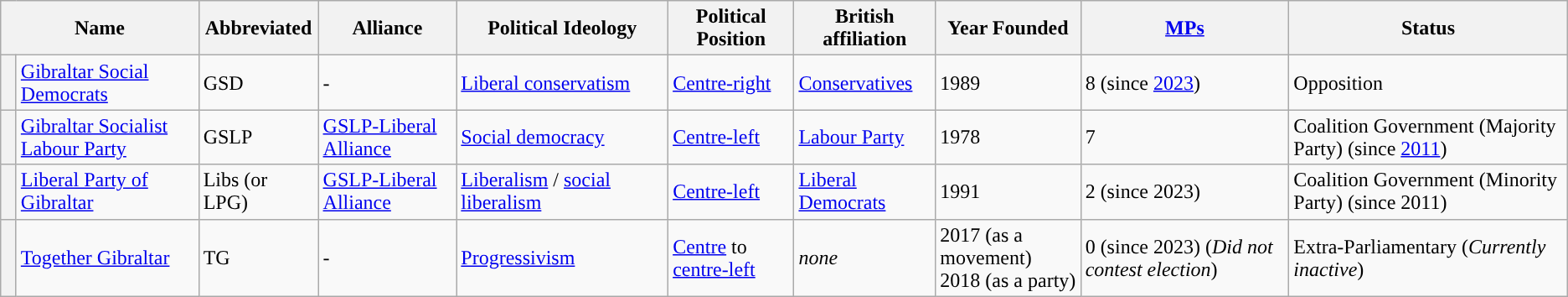<table class="wikitable sortable">
<tr>
<th colspan=2>Name</th>
<th>Abbreviated</th>
<th>Alliance</th>
<th>Political Ideology</th>
<th>Political Position</th>
<th>British affiliation</th>
<th>Year Founded</th>
<th><a href='#'>MPs</a></th>
<th>Status</th>
</tr>
<tr>
<th width=5px style="background-color: "></th>
<td><a href='#'>Gibraltar Social Democrats</a></td>
<td>GSD</td>
<td>-</td>
<td><a href='#'>Liberal&nbsp;conservatism</a></td>
<td><a href='#'>Centre-right</a></td>
<td><a href='#'>Conservatives</a></td>
<td>1989</td>
<td>8 (since <a href='#'>2023</a>)</td>
<td>Opposition</td>
</tr>
<tr>
<th style="background-color: "></th>
<td><a href='#'>Gibraltar Socialist Labour Party</a></td>
<td>GSLP</td>
<td><a href='#'>GSLP-Liberal Alliance</a></td>
<td><a href='#'>Social democracy</a></td>
<td><a href='#'>Centre-left</a></td>
<td><a href='#'>Labour Party</a></td>
<td>1978</td>
<td>7</td>
<td>Coalition Government (Majority Party) (since <a href='#'>2011</a>)</td>
</tr>
<tr>
<th style="background-color: "></th>
<td><a href='#'>Liberal Party of Gibraltar</a></td>
<td>Libs (or LPG)</td>
<td><a href='#'>GSLP-Liberal Alliance</a></td>
<td><a href='#'>Liberalism</a> / <a href='#'>social liberalism</a></td>
<td><a href='#'>Centre-left</a></td>
<td><a href='#'>Liberal Democrats</a></td>
<td>1991</td>
<td>2 (since 2023)</td>
<td>Coalition Government (Minority Party) (since 2011)</td>
</tr>
<tr>
<th style="background-color: "></th>
<td><a href='#'>Together Gibraltar</a></td>
<td>TG</td>
<td>-</td>
<td><a href='#'>Progressivism</a></td>
<td><a href='#'>Centre</a> to <a href='#'>centre-left</a></td>
<td><em>none</em></td>
<td>2017 (as a movement)<br>2018 (as a party)</td>
<td>0 (since 2023) (<em>Did not contest election</em>)</td>
<td>Extra-Parliamentary (<em>Currently inactive</em>)</td>
</tr>
</table>
